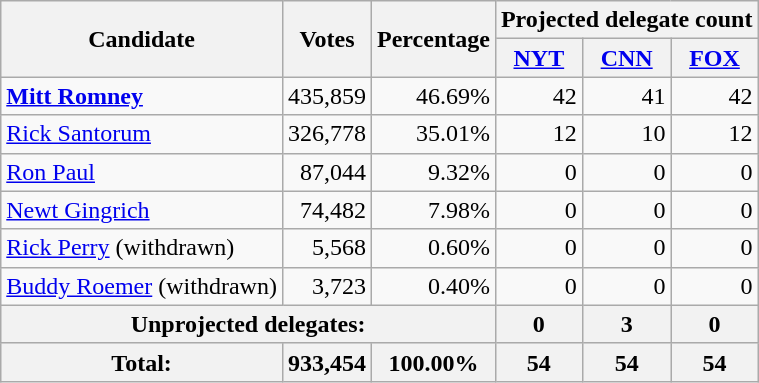<table class="wikitable" style="text-align:right;">
<tr>
<th rowspan="2">Candidate</th>
<th rowspan="2">Votes</th>
<th rowspan="2">Percentage</th>
<th colspan="3">Projected delegate count</th>
</tr>
<tr>
<th><a href='#'>NYT</a><br></th>
<th><a href='#'>CNN</a><br></th>
<th><a href='#'>FOX</a></th>
</tr>
<tr>
<td style="text-align:left;"> <strong><a href='#'>Mitt Romney</a></strong></td>
<td>435,859</td>
<td>46.69%</td>
<td>42</td>
<td>41</td>
<td>42</td>
</tr>
<tr>
<td style="text-align:left;"><a href='#'>Rick Santorum</a></td>
<td>326,778</td>
<td>35.01%</td>
<td>12</td>
<td>10</td>
<td>12</td>
</tr>
<tr>
<td style="text-align:left;"><a href='#'>Ron Paul</a></td>
<td>87,044</td>
<td>9.32%</td>
<td>0</td>
<td>0</td>
<td>0</td>
</tr>
<tr>
<td style="text-align:left;"><a href='#'>Newt Gingrich</a></td>
<td>74,482</td>
<td>7.98%</td>
<td>0</td>
<td>0</td>
<td>0</td>
</tr>
<tr>
<td style="text-align:left;"><a href='#'>Rick Perry</a> (withdrawn)</td>
<td>5,568</td>
<td>0.60%</td>
<td>0</td>
<td>0</td>
<td>0</td>
</tr>
<tr>
<td style="text-align:left;"><a href='#'>Buddy Roemer</a> (withdrawn)</td>
<td>3,723</td>
<td>0.40%</td>
<td>0</td>
<td>0</td>
<td>0</td>
</tr>
<tr style="background:#eee;">
<th colspan="3">Unprojected delegates:</th>
<th>0</th>
<th>3</th>
<th>0</th>
</tr>
<tr style="background:#eee;">
<th>Total:</th>
<th>933,454</th>
<th>100.00%</th>
<th>54</th>
<th>54</th>
<th>54</th>
</tr>
</table>
